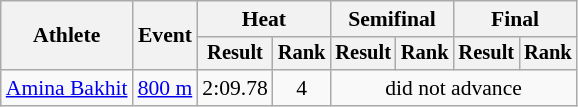<table class="wikitable" style="font-size:90%">
<tr>
<th rowspan="2">Athlete</th>
<th rowspan="2">Event</th>
<th colspan="2">Heat</th>
<th colspan="2">Semifinal</th>
<th colspan="2">Final</th>
</tr>
<tr style="font-size:95%">
<th>Result</th>
<th>Rank</th>
<th>Result</th>
<th>Rank</th>
<th>Result</th>
<th>Rank</th>
</tr>
<tr align=center>
<td align=left><a href='#'>Amina Bakhit</a></td>
<td align=left><a href='#'>800 m</a></td>
<td>2:09.78</td>
<td>4</td>
<td colspan=4>did not advance</td>
</tr>
</table>
